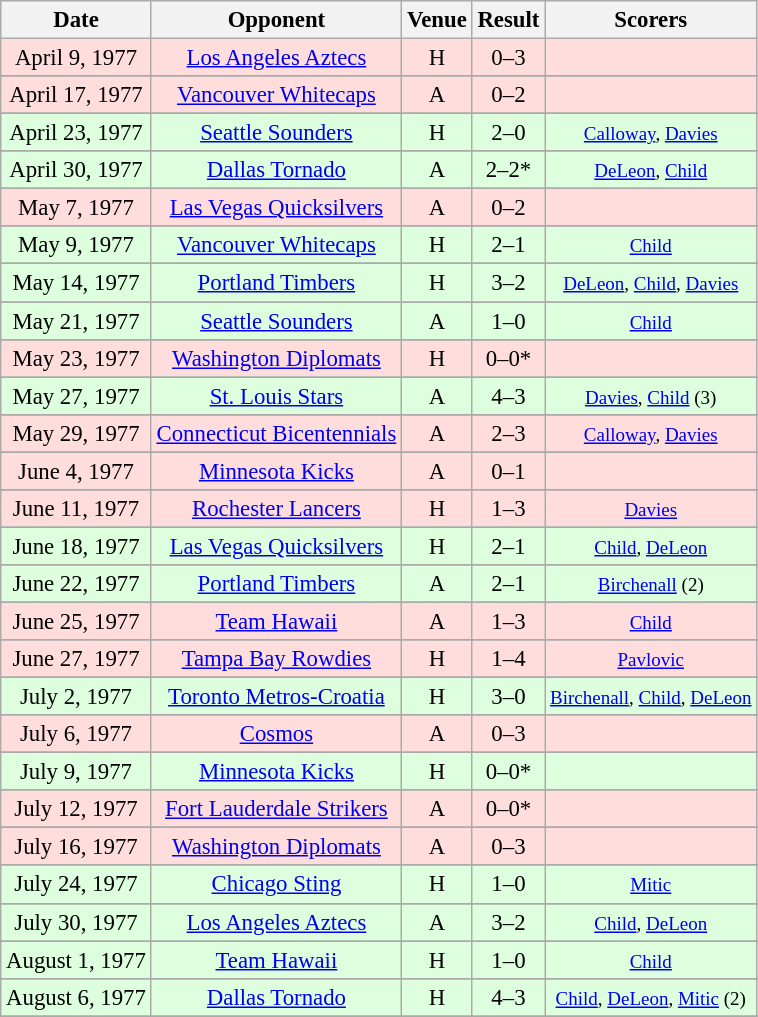<table class="wikitable" style="font-size:95%; text-align:center">
<tr>
<th>Date</th>
<th>Opponent</th>
<th>Venue</th>
<th>Result</th>
<th>Scorers</th>
</tr>
<tr bgcolor="#ffdddd">
<td>April 9, 1977</td>
<td><a href='#'>Los Angeles Aztecs</a></td>
<td>H</td>
<td>0–3</td>
<td><small></small></td>
</tr>
<tr>
</tr>
<tr bgcolor="#ffdddd">
<td>April 17, 1977</td>
<td><a href='#'>Vancouver Whitecaps</a></td>
<td>A</td>
<td>0–2</td>
<td><small></small></td>
</tr>
<tr>
</tr>
<tr bgcolor="#ddffdd">
<td>April 23, 1977</td>
<td><a href='#'>Seattle Sounders</a></td>
<td>H</td>
<td>2–0</td>
<td><small><a href='#'>Calloway</a>, <a href='#'>Davies</a></small></td>
</tr>
<tr>
</tr>
<tr bgcolor="#ddffdd">
<td>April 30, 1977</td>
<td><a href='#'>Dallas Tornado</a></td>
<td>A</td>
<td>2–2*</td>
<td><small><a href='#'>DeLeon</a>, <a href='#'>Child</a></small></td>
</tr>
<tr>
</tr>
<tr bgcolor="#ffdddd">
<td>May 7, 1977</td>
<td><a href='#'>Las Vegas Quicksilvers</a></td>
<td>A</td>
<td>0–2</td>
<td><small></small></td>
</tr>
<tr>
</tr>
<tr bgcolor="#ddffdd">
<td>May 9, 1977</td>
<td><a href='#'>Vancouver Whitecaps</a></td>
<td>H</td>
<td>2–1</td>
<td><small><a href='#'>Child</a></small></td>
</tr>
<tr>
</tr>
<tr bgcolor="#ddffdd">
<td>May 14, 1977</td>
<td><a href='#'>Portland Timbers</a></td>
<td>H</td>
<td>3–2</td>
<td><small><a href='#'>DeLeon</a>, <a href='#'>Child</a>, <a href='#'>Davies</a></small></td>
</tr>
<tr>
</tr>
<tr bgcolor="#ddffdd">
<td>May 21, 1977</td>
<td><a href='#'>Seattle Sounders</a></td>
<td>A</td>
<td>1–0</td>
<td><small><a href='#'>Child</a></small></td>
</tr>
<tr>
</tr>
<tr bgcolor="#ffdddd">
<td>May 23, 1977</td>
<td><a href='#'>Washington Diplomats</a></td>
<td>H</td>
<td>0–0*</td>
<td><small></small></td>
</tr>
<tr>
</tr>
<tr bgcolor="#ddffdd">
<td>May 27, 1977</td>
<td><a href='#'>St. Louis Stars</a></td>
<td>A</td>
<td>4–3</td>
<td><small><a href='#'>Davies</a>, <a href='#'>Child</a> (3)</small></td>
</tr>
<tr>
</tr>
<tr bgcolor="#ffdddd">
<td>May 29, 1977</td>
<td><a href='#'>Connecticut Bicentennials</a></td>
<td>A</td>
<td>2–3</td>
<td><small><a href='#'>Calloway</a>, <a href='#'>Davies</a></small></td>
</tr>
<tr>
</tr>
<tr bgcolor="#ffdddd">
<td>June 4, 1977</td>
<td><a href='#'>Minnesota Kicks</a></td>
<td>A</td>
<td>0–1</td>
<td><small></small></td>
</tr>
<tr>
</tr>
<tr bgcolor="#ffdddd">
<td>June 11, 1977</td>
<td><a href='#'>Rochester Lancers</a></td>
<td>H</td>
<td>1–3</td>
<td><small><a href='#'>Davies</a></small></td>
</tr>
<tr>
</tr>
<tr bgcolor="#ddffdd">
<td>June 18, 1977</td>
<td><a href='#'>Las Vegas Quicksilvers</a></td>
<td>H</td>
<td>2–1</td>
<td><small><a href='#'>Child</a>, <a href='#'>DeLeon</a></small></td>
</tr>
<tr>
</tr>
<tr bgcolor="#ddffdd">
<td>June 22, 1977</td>
<td><a href='#'>Portland Timbers</a></td>
<td>A</td>
<td>2–1</td>
<td><small><a href='#'>Birchenall</a> (2)</small></td>
</tr>
<tr>
</tr>
<tr bgcolor="#ffdddd">
<td>June 25, 1977</td>
<td><a href='#'>Team Hawaii</a></td>
<td>A</td>
<td>1–3</td>
<td><small><a href='#'>Child</a></small></td>
</tr>
<tr>
</tr>
<tr bgcolor="#ffdddd">
<td>June 27, 1977</td>
<td><a href='#'>Tampa Bay Rowdies</a></td>
<td>H</td>
<td>1–4</td>
<td><small><a href='#'>Pavlovic</a></small></td>
</tr>
<tr>
</tr>
<tr bgcolor="#ddffdd">
<td>July 2, 1977</td>
<td><a href='#'>Toronto Metros-Croatia</a></td>
<td>H</td>
<td>3–0</td>
<td><small><a href='#'>Birchenall</a>, <a href='#'>Child</a>, <a href='#'>DeLeon</a></small></td>
</tr>
<tr>
</tr>
<tr bgcolor="#ffdddd">
<td>July 6, 1977</td>
<td><a href='#'>Cosmos</a></td>
<td>A</td>
<td>0–3</td>
<td><small></small></td>
</tr>
<tr>
</tr>
<tr bgcolor="#ddffdd">
<td>July 9, 1977</td>
<td><a href='#'>Minnesota Kicks</a></td>
<td>H</td>
<td>0–0*</td>
<td><small></small></td>
</tr>
<tr>
</tr>
<tr bgcolor="#ffdddd">
<td>July 12, 1977</td>
<td><a href='#'>Fort Lauderdale Strikers</a></td>
<td>A</td>
<td>0–0*</td>
<td><small></small></td>
</tr>
<tr>
</tr>
<tr bgcolor="#ffdddd">
<td>July 16, 1977</td>
<td><a href='#'>Washington Diplomats</a></td>
<td>A</td>
<td>0–3</td>
<td><small></small></td>
</tr>
<tr>
</tr>
<tr bgcolor="#ddffdd">
<td>July 24, 1977</td>
<td><a href='#'>Chicago Sting</a></td>
<td>H</td>
<td>1–0</td>
<td><small><a href='#'>Mitic</a></small></td>
</tr>
<tr>
</tr>
<tr bgcolor="#ddffdd">
<td>July 30, 1977</td>
<td><a href='#'>Los Angeles Aztecs</a></td>
<td>A</td>
<td>3–2</td>
<td><small><a href='#'>Child</a>, <a href='#'>DeLeon</a></small></td>
</tr>
<tr>
</tr>
<tr bgcolor="#ddffdd">
<td>August 1, 1977</td>
<td><a href='#'>Team Hawaii</a></td>
<td>H</td>
<td>1–0</td>
<td><small><a href='#'>Child</a></small></td>
</tr>
<tr>
</tr>
<tr bgcolor="#ddffdd">
<td>August 6, 1977</td>
<td><a href='#'>Dallas Tornado</a></td>
<td>H</td>
<td>4–3</td>
<td><small><a href='#'>Child</a>, <a href='#'>DeLeon</a>, <a href='#'>Mitic</a> (2)</small></td>
</tr>
<tr>
</tr>
</table>
